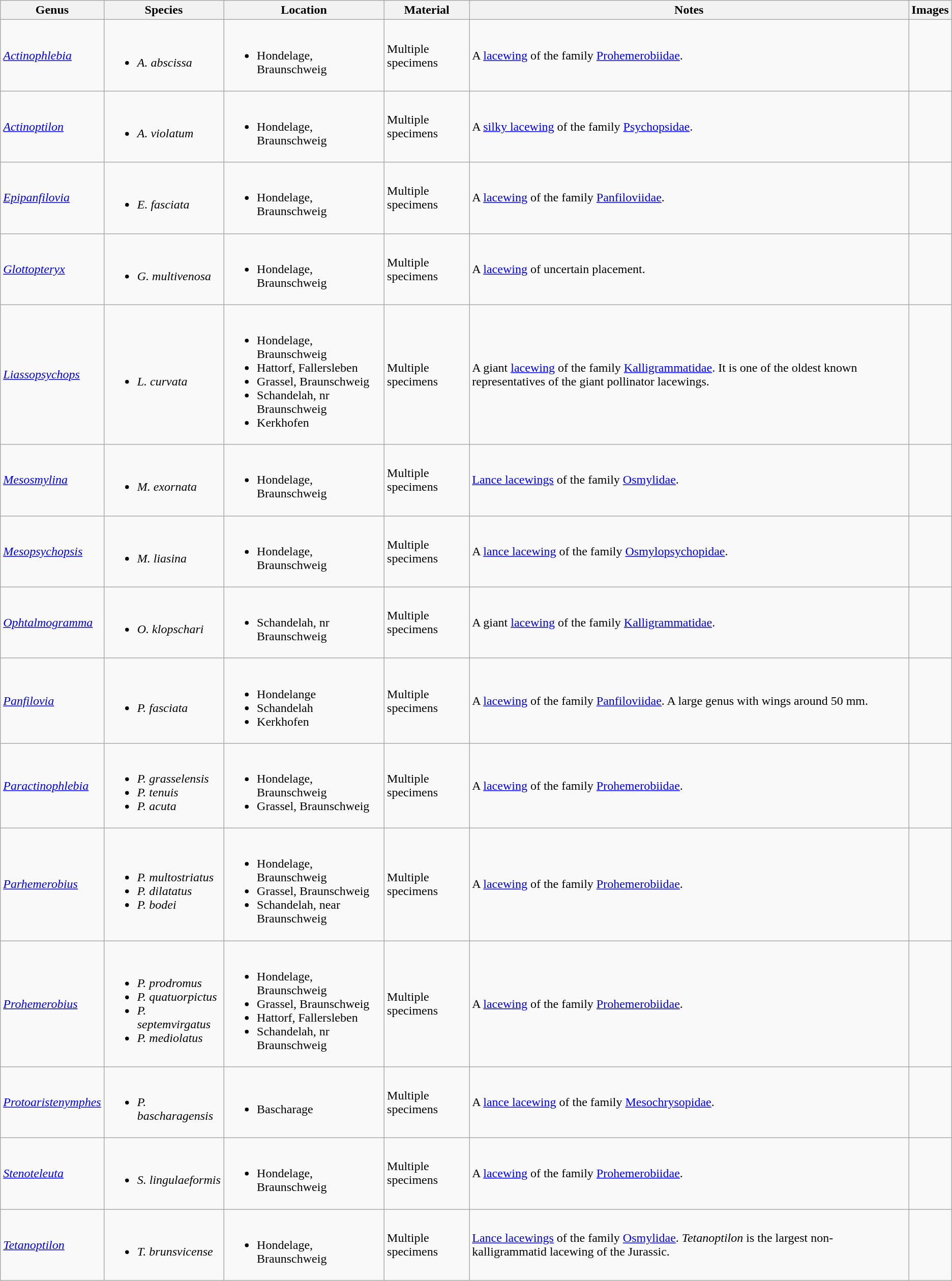<table class="wikitable">
<tr>
<th>Genus</th>
<th>Species</th>
<th>Location</th>
<th>Material</th>
<th>Notes</th>
<th>Images</th>
</tr>
<tr>
<td><em><a href='#'>Actinophlebia</a></em></td>
<td><br><ul><li><em>A. abscissa</em></li></ul></td>
<td><br><ul><li>Hondelage, Braunschweig</li></ul></td>
<td>Multiple specimens</td>
<td>A <a href='#'>lacewing</a> of the family <a href='#'>Prohemerobiidae</a>.</td>
<td></td>
</tr>
<tr>
<td><em><a href='#'>Actinoptilon</a></em></td>
<td><br><ul><li><em>A. violatum</em></li></ul></td>
<td><br><ul><li>Hondelage, Braunschweig</li></ul></td>
<td>Multiple specimens</td>
<td>A <a href='#'>silky lacewing</a> of the family <a href='#'>Psychopsidae</a>.</td>
<td></td>
</tr>
<tr>
<td><em><a href='#'>Epipanfilovia</a></em></td>
<td><br><ul><li><em>E. fasciata</em></li></ul></td>
<td><br><ul><li>Hondelage, Braunschweig</li></ul></td>
<td>Multiple specimens</td>
<td>A <a href='#'>lacewing</a> of the family <a href='#'>Panfiloviidae</a>.</td>
<td></td>
</tr>
<tr>
<td><em><a href='#'>Glottopteryx</a></em></td>
<td><br><ul><li><em>G. multivenosa</em></li></ul></td>
<td><br><ul><li>Hondelage, Braunschweig</li></ul></td>
<td>Multiple specimens</td>
<td>A <a href='#'>lacewing</a> of uncertain placement.</td>
<td></td>
</tr>
<tr>
<td><em><a href='#'>Liassopsychops</a></em></td>
<td><br><ul><li><em>L. curvata</em></li></ul></td>
<td><br><ul><li>Hondelage, Braunschweig</li><li>Hattorf, Fallersleben</li><li>Grassel, Braunschweig</li><li>Schandelah, nr Braunschweig</li><li>Kerkhofen</li></ul></td>
<td>Multiple specimens</td>
<td>A giant <a href='#'>lacewing</a> of the family <a href='#'>Kalligrammatidae</a>. It is one of the oldest known representatives of the giant pollinator lacewings.</td>
<td></td>
</tr>
<tr>
<td><em><a href='#'>Mesosmylina</a></em></td>
<td><br><ul><li><em>M. exornata</em></li></ul></td>
<td><br><ul><li>Hondelage, Braunschweig</li></ul></td>
<td>Multiple specimens</td>
<td><a href='#'>Lance lacewings</a> of the family <a href='#'>Osmylidae</a>.</td>
<td></td>
</tr>
<tr>
<td><em><a href='#'>Mesopsychopsis</a></em></td>
<td><br><ul><li><em>M. liasina</em></li></ul></td>
<td><br><ul><li>Hondelage, Braunschweig</li></ul></td>
<td>Multiple specimens</td>
<td>A <a href='#'>lance lacewing</a> of the family <a href='#'>Osmylopsychopidae</a>.</td>
<td></td>
</tr>
<tr>
<td><em><a href='#'>Ophtalmogramma</a></em></td>
<td><br><ul><li><em>O. klopschari</em></li></ul></td>
<td><br><ul><li>Schandelah, nr Braunschweig</li></ul></td>
<td>Multiple specimens</td>
<td>A giant <a href='#'>lacewing</a> of the family <a href='#'>Kalligrammatidae</a>.</td>
<td></td>
</tr>
<tr>
<td><em><a href='#'>Panfilovia</a></em></td>
<td><br><ul><li><em>P. fasciata</em></li></ul></td>
<td><br><ul><li>Hondelange</li><li>Schandelah</li><li>Kerkhofen</li></ul></td>
<td>Multiple specimens</td>
<td>A <a href='#'>lacewing</a> of the family <a href='#'>Panfiloviidae</a>. A large genus with wings around 50 mm.</td>
<td></td>
</tr>
<tr>
<td><em><a href='#'>Paractinophlebia</a></em></td>
<td><br><ul><li><em>P. grasselensis</em></li><li><em>P. tenuis</em></li><li><em>P. acuta</em></li></ul></td>
<td><br><ul><li>Hondelage, Braunschweig</li><li>Grassel, Braunschweig</li></ul></td>
<td>Multiple specimens</td>
<td>A <a href='#'>lacewing</a> of the family <a href='#'>Prohemerobiidae</a>.</td>
<td></td>
</tr>
<tr>
<td><em><a href='#'>Parhemerobius</a></em></td>
<td><br><ul><li><em>P. multostriatus</em></li><li><em>P. dilatatus</em></li><li><em>P. bodei</em></li></ul></td>
<td><br><ul><li>Hondelage, Braunschweig</li><li>Grassel, Braunschweig</li><li>Schandelah, near Braunschweig</li></ul></td>
<td>Multiple specimens</td>
<td>A <a href='#'>lacewing</a> of the family <a href='#'>Prohemerobiidae</a>.</td>
<td></td>
</tr>
<tr>
<td><em><a href='#'>Prohemerobius</a></em></td>
<td><br><ul><li><em>P. prodromus</em></li><li><em>P. quatuorpictus</em></li><li><em>P. septemvirgatus</em></li><li><em>P. mediolatus</em></li></ul></td>
<td><br><ul><li>Hondelage, Braunschweig</li><li>Grassel, Braunschweig</li><li>Hattorf, Fallersleben</li><li>Schandelah, nr Braunschweig</li></ul></td>
<td>Multiple specimens</td>
<td>A <a href='#'>lacewing</a> of the family <a href='#'>Prohemerobiidae</a>.</td>
<td></td>
</tr>
<tr>
<td><em><a href='#'>Protoaristenymphes</a></em></td>
<td><br><ul><li><em>P. bascharagensis</em></li></ul></td>
<td><br><ul><li>Bascharage</li></ul></td>
<td>Multiple specimens</td>
<td>A <a href='#'>lance lacewing</a> of the family <a href='#'>Mesochrysopidae</a>.</td>
<td></td>
</tr>
<tr>
<td><em><a href='#'>Stenoteleuta</a></em></td>
<td><br><ul><li><em>S. lingulaeformis</em></li></ul></td>
<td><br><ul><li>Hondelage, Braunschweig</li></ul></td>
<td>Multiple specimens</td>
<td>A <a href='#'>lacewing</a> of the family <a href='#'>Prohemerobiidae</a>.</td>
<td></td>
</tr>
<tr>
<td><em><a href='#'>Tetanoptilon</a></em></td>
<td><br><ul><li><em>T. brunsvicense</em></li></ul></td>
<td><br><ul><li>Hondelage, Braunschweig</li></ul></td>
<td>Multiple specimens</td>
<td><a href='#'>Lance lacewings</a> of the family <a href='#'>Osmylidae</a>. <em>Tetanoptilon</em> is the largest non-kalligrammatid lacewing of the Jurassic.</td>
<td></td>
</tr>
</table>
